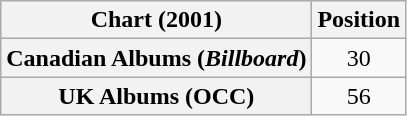<table class="wikitable sortable plainrowheaders" style="text-align:center">
<tr>
<th scope="col">Chart (2001)</th>
<th scope="col">Position</th>
</tr>
<tr>
<th scope="row">Canadian Albums (<em>Billboard</em>) </th>
<td>30</td>
</tr>
<tr>
<th scope="row">UK Albums (OCC)</th>
<td>56</td>
</tr>
</table>
